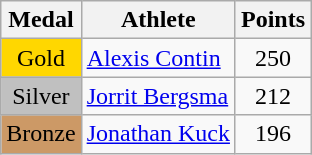<table class="wikitable">
<tr>
<th><strong>Medal</strong></th>
<th><strong>Athlete</strong></th>
<th><strong>Points</strong></th>
</tr>
<tr align="center">
<td bgcolor="gold">Gold</td>
<td align="left"> <a href='#'>Alexis Contin</a></td>
<td>250</td>
</tr>
<tr align="center">
<td bgcolor="silver">Silver</td>
<td align="left"> <a href='#'>Jorrit Bergsma</a></td>
<td>212</td>
</tr>
<tr align="center">
<td bgcolor="CC9966">Bronze</td>
<td align="left"> <a href='#'>Jonathan Kuck</a></td>
<td>196</td>
</tr>
</table>
